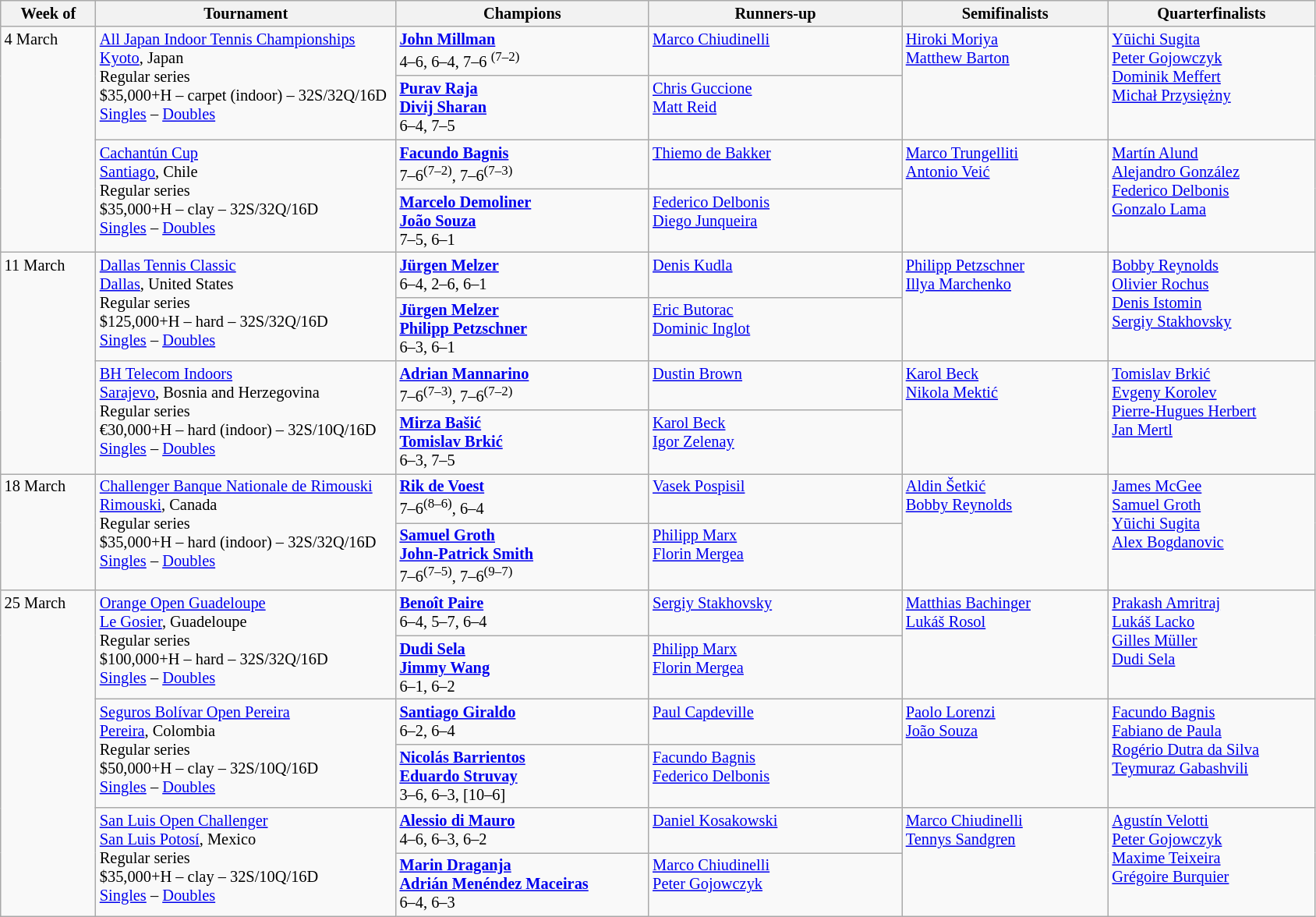<table class="wikitable" style="font-size:85%;">
<tr>
<th width="75">Week of</th>
<th width="250">Tournament</th>
<th width="210">Champions</th>
<th width="210">Runners-up</th>
<th width="170">Semifinalists</th>
<th width="170">Quarterfinalists</th>
</tr>
<tr valign=top>
<td rowspan=4>4 March</td>
<td rowspan=2><a href='#'>All Japan Indoor Tennis Championships</a><br><a href='#'>Kyoto</a>, Japan<br>Regular series<br>$35,000+H – carpet (indoor) – 32S/32Q/16D<br> <a href='#'>Singles</a> – <a href='#'>Doubles</a></td>
<td> <strong><a href='#'>John Millman</a></strong> <br>4–6, 6–4, 7–6 <sup>(7–2)</sup></td>
<td> <a href='#'>Marco Chiudinelli</a></td>
<td rowspan=2> <a href='#'>Hiroki Moriya</a>   <br>  <a href='#'>Matthew Barton</a></td>
<td rowspan=2> <a href='#'>Yūichi Sugita</a> <br>  <a href='#'>Peter Gojowczyk</a> <br> <a href='#'>Dominik Meffert</a> <br>  <a href='#'>Michał Przysiężny</a></td>
</tr>
<tr valign=top>
<td><strong> <a href='#'>Purav Raja</a><br> <a href='#'>Divij Sharan</a></strong><br>6–4, 7–5</td>
<td> <a href='#'>Chris Guccione</a><br> <a href='#'>Matt Reid</a></td>
</tr>
<tr valign=top>
<td rowspan=2><a href='#'>Cachantún Cup</a><br><a href='#'>Santiago</a>, Chile<br>Regular series<br>$35,000+H – clay – 32S/32Q/16D<br> <a href='#'>Singles</a> – <a href='#'>Doubles</a></td>
<td> <strong><a href='#'>Facundo Bagnis</a></strong> <br>7–6<sup>(7–2)</sup>, 7–6<sup>(7–3)</sup></td>
<td> <a href='#'>Thiemo de Bakker</a></td>
<td rowspan=2> <a href='#'>Marco Trungelliti</a> <br>  <a href='#'>Antonio Veić</a></td>
<td rowspan=2> <a href='#'>Martín Alund</a> <br>  <a href='#'>Alejandro González</a> <br> <a href='#'>Federico Delbonis</a> <br>  <a href='#'>Gonzalo Lama</a></td>
</tr>
<tr valign=top>
<td> <strong><a href='#'>Marcelo Demoliner</a></strong><br> <strong><a href='#'>João Souza</a></strong><br>7–5, 6–1</td>
<td> <a href='#'>Federico Delbonis</a><br> <a href='#'>Diego Junqueira</a></td>
</tr>
<tr valign=top>
<td rowspan=4>11 March</td>
<td rowspan=2><a href='#'>Dallas Tennis Classic</a><br><a href='#'>Dallas</a>, United States<br>Regular series<br>$125,000+H – hard – 32S/32Q/16D<br> <a href='#'>Singles</a> – <a href='#'>Doubles</a></td>
<td> <strong><a href='#'>Jürgen Melzer</a></strong> <br>6–4, 2–6, 6–1</td>
<td> <a href='#'>Denis Kudla</a></td>
<td rowspan=2> <a href='#'>Philipp Petzschner</a> <br>  <a href='#'>Illya Marchenko</a></td>
<td rowspan=2> <a href='#'>Bobby Reynolds</a> <br> <a href='#'>Olivier Rochus</a> <br>  <a href='#'>Denis Istomin</a> <br> <a href='#'>Sergiy Stakhovsky</a></td>
</tr>
<tr valign=top>
<td> <strong><a href='#'>Jürgen Melzer</a></strong><br> <strong><a href='#'>Philipp Petzschner</a></strong><br> 6–3, 6–1</td>
<td> <a href='#'>Eric Butorac</a><br> <a href='#'>Dominic Inglot</a></td>
</tr>
<tr valign=top>
<td rowspan=2><a href='#'>BH Telecom Indoors</a><br><a href='#'>Sarajevo</a>, Bosnia and Herzegovina<br>Regular series<br>€30,000+H – hard (indoor) – 32S/10Q/16D<br> <a href='#'>Singles</a> – <a href='#'>Doubles</a></td>
<td> <strong><a href='#'>Adrian Mannarino</a></strong> <br>7–6<sup>(7–3)</sup>, 7–6<sup>(7–2)</sup></td>
<td> <a href='#'>Dustin Brown</a></td>
<td rowspan=2> <a href='#'>Karol Beck</a> <br>  <a href='#'>Nikola Mektić</a></td>
<td rowspan=2> <a href='#'>Tomislav Brkić</a> <br> <a href='#'>Evgeny Korolev</a> <br> <a href='#'>Pierre-Hugues Herbert</a> <br>  <a href='#'>Jan Mertl</a></td>
</tr>
<tr valign=top>
<td> <strong><a href='#'>Mirza Bašić</a></strong><br> <strong><a href='#'>Tomislav Brkić</a></strong> <br> 6–3, 7–5</td>
<td> <a href='#'>Karol Beck</a><br> <a href='#'>Igor Zelenay</a></td>
</tr>
<tr valign=top>
<td rowspan=2>18 March</td>
<td rowspan=2><a href='#'>Challenger Banque Nationale de Rimouski</a><br><a href='#'>Rimouski</a>, Canada<br>Regular series<br>$35,000+H – hard (indoor) – 32S/32Q/16D<br> <a href='#'>Singles</a> – <a href='#'>Doubles</a></td>
<td> <strong><a href='#'>Rik de Voest</a></strong> <br> 7–6<sup>(8–6)</sup>, 6–4</td>
<td> <a href='#'>Vasek Pospisil</a></td>
<td rowspan=2> <a href='#'>Aldin Šetkić</a> <br>  <a href='#'>Bobby Reynolds</a></td>
<td rowspan=2> <a href='#'>James McGee</a> <br> <a href='#'>Samuel Groth</a> <br>  <a href='#'>Yūichi Sugita</a> <br>  <a href='#'>Alex Bogdanovic</a></td>
</tr>
<tr valign=top>
<td> <strong><a href='#'>Samuel Groth</a></strong><br> <strong><a href='#'>John-Patrick Smith</a></strong><br> 7–6<sup>(7–5)</sup>, 7–6<sup>(9–7)</sup></td>
<td> <a href='#'>Philipp Marx</a><br> <a href='#'>Florin Mergea</a></td>
</tr>
<tr valign=top>
<td rowspan=6>25 March</td>
<td rowspan=2><a href='#'>Orange Open Guadeloupe</a><br><a href='#'>Le Gosier</a>, Guadeloupe<br>Regular series<br>$100,000+H – hard – 32S/32Q/16D<br> <a href='#'>Singles</a> – <a href='#'>Doubles</a></td>
<td> <strong><a href='#'>Benoît Paire</a></strong> <br>6–4, 5–7, 6–4</td>
<td> <a href='#'>Sergiy Stakhovsky</a></td>
<td rowspan=2> <a href='#'>Matthias Bachinger</a> <br>  <a href='#'>Lukáš Rosol</a></td>
<td rowspan=2> <a href='#'>Prakash Amritraj</a> <br> <a href='#'>Lukáš Lacko</a><br> <a href='#'>Gilles Müller</a> <br>  <a href='#'>Dudi Sela</a></td>
</tr>
<tr valign=top>
<td> <strong><a href='#'>Dudi Sela</a></strong><br> <strong><a href='#'>Jimmy Wang</a></strong> <br> 6–1, 6–2</td>
<td> <a href='#'>Philipp Marx</a><br>  <a href='#'>Florin Mergea</a></td>
</tr>
<tr valign=top>
<td rowspan=2><a href='#'>Seguros Bolívar Open Pereira</a><br><a href='#'>Pereira</a>, Colombia<br>Regular series<br>$50,000+H – clay – 32S/10Q/16D<br> <a href='#'>Singles</a> – <a href='#'>Doubles</a></td>
<td> <strong><a href='#'>Santiago Giraldo</a></strong><br>6–2, 6–4</td>
<td> <a href='#'>Paul Capdeville</a></td>
<td rowspan=2> <a href='#'>Paolo Lorenzi</a> <br>  <a href='#'>João Souza</a></td>
<td rowspan=2> <a href='#'>Facundo Bagnis</a> <br>  <a href='#'>Fabiano de Paula</a> <br> <a href='#'>Rogério Dutra da Silva</a> <br>  <a href='#'>Teymuraz Gabashvili</a></td>
</tr>
<tr valign=top>
<td> <strong><a href='#'>Nicolás Barrientos</a></strong><br> <strong><a href='#'>Eduardo Struvay</a></strong><br>3–6, 6–3, [10–6]</td>
<td> <a href='#'>Facundo Bagnis</a><br> <a href='#'>Federico Delbonis</a></td>
</tr>
<tr valign=top>
<td rowspan=2><a href='#'>San Luis Open Challenger</a><br><a href='#'>San Luis Potosí</a>, Mexico<br>Regular series<br>$35,000+H – clay – 32S/10Q/16D<br> <a href='#'>Singles</a> – <a href='#'>Doubles</a></td>
<td> <strong><a href='#'>Alessio di Mauro</a></strong> <br>4–6, 6–3, 6–2</td>
<td> <a href='#'>Daniel Kosakowski</a></td>
<td rowspan=2> <a href='#'>Marco Chiudinelli</a> <br>  <a href='#'>Tennys Sandgren</a></td>
<td rowspan=2> <a href='#'>Agustín Velotti</a><br> <a href='#'>Peter Gojowczyk</a> <br>  <a href='#'>Maxime Teixeira</a> <br>  <a href='#'>Grégoire Burquier</a></td>
</tr>
<tr valign=top>
<td> <strong><a href='#'>Marin Draganja</a></strong><br> <strong><a href='#'>Adrián Menéndez Maceiras</a></strong> <br> 6–4, 6–3</td>
<td> <a href='#'>Marco Chiudinelli</a><br> <a href='#'>Peter Gojowczyk</a></td>
</tr>
</table>
